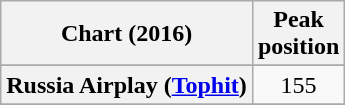<table class="wikitable sortable plainrowheaders" style="text-align:center;">
<tr>
<th>Chart (2016)</th>
<th>Peak <br> position</th>
</tr>
<tr>
</tr>
<tr>
<th scope="row">Russia Airplay (<a href='#'>Tophit</a>)</th>
<td>155</td>
</tr>
<tr>
</tr>
</table>
